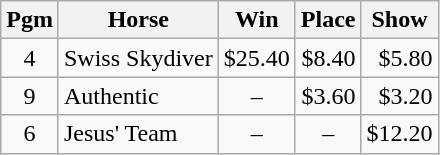<table class="wikitable">
<tr>
<th>Pgm</th>
<th>Horse</th>
<th>Win</th>
<th>Place</th>
<th>Show</th>
</tr>
<tr>
<td style="text-align: center;">4</td>
<td>Swiss Skydiver</td>
<td style="text-align: right;">$25.40</td>
<td style="text-align: right;">$8.40</td>
<td style="text-align: right;">$5.80</td>
</tr>
<tr>
<td style="text-align: center;">9</td>
<td>Authentic</td>
<td style="text-align: center;">–</td>
<td style="text-align: right;">$3.60</td>
<td style="text-align: right;">$3.20</td>
</tr>
<tr>
<td style="text-align: center;">6</td>
<td>Jesus' Team</td>
<td style="text-align: center;">–</td>
<td style="text-align: center;">–</td>
<td style="text-align: right;">$12.20</td>
</tr>
</table>
